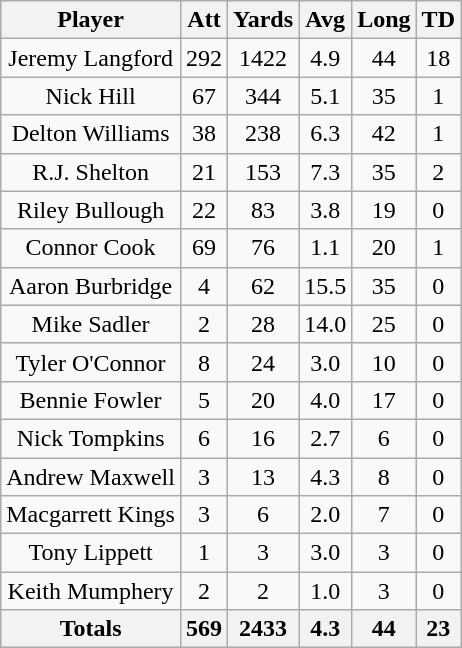<table class=wikitable style="text-align:center;">
<tr>
<th>Player</th>
<th>Att</th>
<th>Yards</th>
<th>Avg</th>
<th>Long</th>
<th>TD</th>
</tr>
<tr>
<td>Jeremy Langford</td>
<td>292</td>
<td>1422</td>
<td>4.9</td>
<td>44</td>
<td>18</td>
</tr>
<tr>
<td>Nick Hill</td>
<td>67</td>
<td>344</td>
<td>5.1</td>
<td>35</td>
<td>1</td>
</tr>
<tr>
<td>Delton Williams</td>
<td>38</td>
<td>238</td>
<td>6.3</td>
<td>42</td>
<td>1</td>
</tr>
<tr>
<td>R.J. Shelton</td>
<td>21</td>
<td>153</td>
<td>7.3</td>
<td>35</td>
<td>2</td>
</tr>
<tr>
<td>Riley Bullough</td>
<td>22</td>
<td>83</td>
<td>3.8</td>
<td>19</td>
<td>0</td>
</tr>
<tr>
<td>Connor Cook</td>
<td>69</td>
<td>76</td>
<td>1.1</td>
<td>20</td>
<td>1</td>
</tr>
<tr>
<td>Aaron Burbridge</td>
<td>4</td>
<td>62</td>
<td>15.5</td>
<td>35</td>
<td>0</td>
</tr>
<tr>
<td>Mike Sadler</td>
<td>2</td>
<td>28</td>
<td>14.0</td>
<td>25</td>
<td>0</td>
</tr>
<tr>
<td>Tyler O'Connor</td>
<td>8</td>
<td>24</td>
<td>3.0</td>
<td>10</td>
<td>0</td>
</tr>
<tr>
<td>Bennie Fowler</td>
<td>5</td>
<td>20</td>
<td>4.0</td>
<td>17</td>
<td>0</td>
</tr>
<tr>
<td>Nick Tompkins</td>
<td>6</td>
<td>16</td>
<td>2.7</td>
<td>6</td>
<td>0</td>
</tr>
<tr>
<td>Andrew Maxwell</td>
<td>3</td>
<td>13</td>
<td>4.3</td>
<td>8</td>
<td>0</td>
</tr>
<tr>
<td>Macgarrett Kings</td>
<td>3</td>
<td>6</td>
<td>2.0</td>
<td>7</td>
<td>0</td>
</tr>
<tr>
<td>Tony Lippett</td>
<td>1</td>
<td>3</td>
<td>3.0</td>
<td>3</td>
<td>0</td>
</tr>
<tr>
<td>Keith Mumphery</td>
<td>2</td>
<td>2</td>
<td>1.0</td>
<td>3</td>
<td>0</td>
</tr>
<tr>
<th>Totals</th>
<th>569</th>
<th>2433</th>
<th>4.3</th>
<th>44</th>
<th>23</th>
</tr>
</table>
